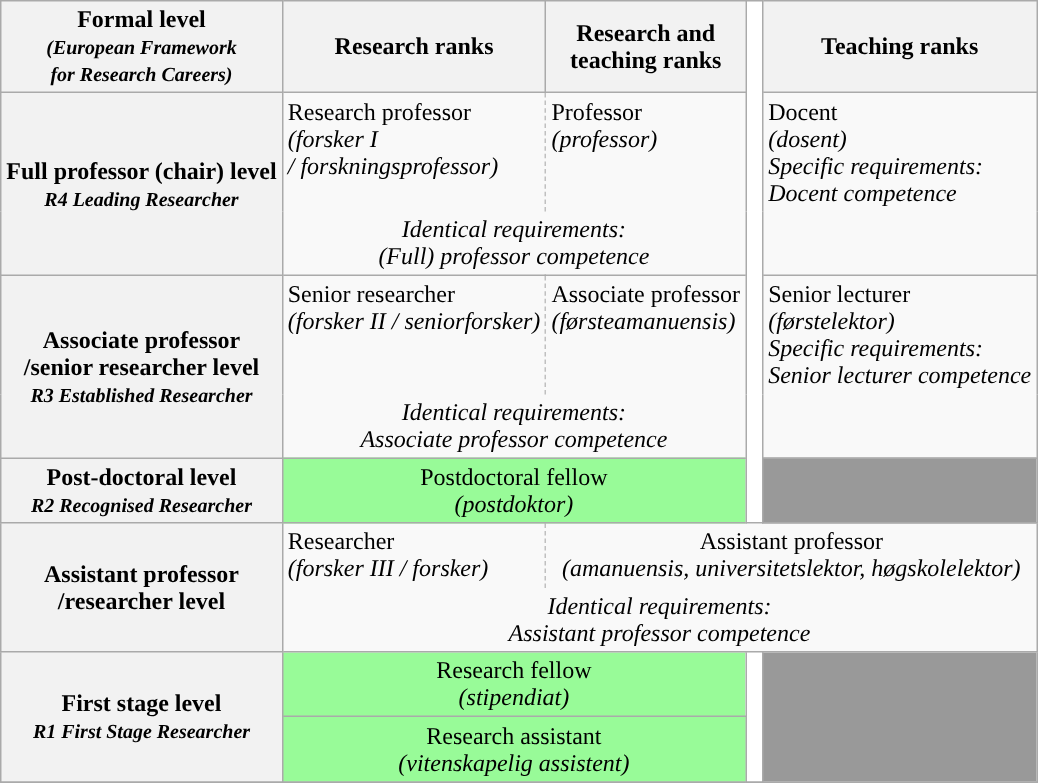<table class="wikitable">
<tr>
<th>Formal level<br><small><em>(European Framework<br>for Research Careers)</em></small></th>
<th>Research ranks</th>
<th>Research and<br>teaching ranks</th>
<th rowspan="6" style="background: #ffffff;"> </th>
<th>Teaching ranks</th>
</tr>
<tr>
<th rowspan="2">Full professor (chair) level<br><small><em>R4 Leading Researcher</em></small></th>
<td style="border: 0px; vertical-align: text-top;">Research professor<br><em>(forsker I<br>/  forskningsprofessor)</em></td>
<td style="border-bottom: 0px; border-left: 1px dashed silver; vertical-align: text-top;">Professor<br><em>(professor)</em></td>
<td style="border-bottom: 0px; vertical-align: text-top;">Docent<br><em>(dosent)</em><br><em>Specific requirements:<br>Docent competence</em></td>
</tr>
<tr>
<td colspan="2" style="text-align: center; border-top: 0px;"><em>Identical requirements:<br>(Full) professor competence</em></td>
</tr>
<tr>
<th rowspan="2">Associate professor<br>/senior researcher level<br><small><em>R3 Established Researcher</em></small></th>
<td style="border: 0px; vertical-align: text-top;">Senior researcher<br><em>(forsker II / seniorforsker)</em></td>
<td style="border-bottom: 0px; border-left: 1px dashed silver; vertical-align: text-top;">Associate professor<br><em>(førsteamanuensis)</em></td>
<td style="border-bottom: 0px; vertical-align: text-top;">Senior lecturer<br><em>(førstelektor)</em><br><em>Specific requirements:<br>Senior lecturer competence</em></td>
</tr>
<tr>
<td colspan="2" style="text-align: center; border-top: 0px;"><em>Identical requirements:<br>Associate professor competence</em></td>
<td style="text-align: center; border-top: 0px;"> </td>
</tr>
<tr>
<th>Post-doctoral level<br><small><em>R2 Recognised Researcher</em></small></th>
<td colspan="2" style="background: #98FB98; text-align: center;">Postdoctoral fellow<br><em>(postdoktor)</em></td>
<td style="background: #999999;"> </td>
</tr>
<tr>
<th rowspan="2">Assistant professor<br>/researcher level</th>
<td style="border: 0px; vertical-align: text-top;">Researcher<br><em>(forsker III /  forsker)</em></td>
<td colspan="3" style="border-bottom: 0px; border-left: 1px dashed silver; vertical-align: text-top; text-align: center;">Assistant professor<br><em>(amanuensis, universitetslektor, høgskolelektor)</em></td>
</tr>
<tr>
<td colspan="4" style="text-align: center; border-top: 0px;"><em>Identical requirements:<br>Assistant professor competence</em></td>
</tr>
<tr>
<th rowspan="2">First stage level<br><small><em>R1 First Stage Researcher</em></small></th>
<td colspan="2" style="background: #98FB98; text-align: center;">Research fellow<br><em>(stipendiat)</em></td>
<td rowspan="2" style="background: #ffffff;"></td>
<td rowspan="2" style="background: #999999;"></td>
</tr>
<tr style="background: #98FB98;" |>
<td colspan="2" style="background: #98FB98; text-align: center;">Research assistant<br><em>(vitenskapelig assistent)</em></td>
</tr>
<tr>
</tr>
</table>
